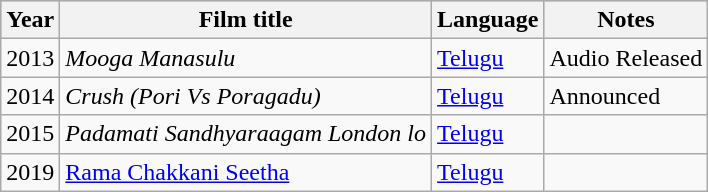<table class="wikitable">
<tr style="background:LightSteelBlue; text-align:center;">
<th>Year</th>
<th>Film title</th>
<th>Language</th>
<th>Notes</th>
</tr>
<tr>
<td>2013</td>
<td><em>Mooga Manasulu</em></td>
<td><a href='#'>Telugu</a></td>
<td>Audio Released</td>
</tr>
<tr>
<td>2014</td>
<td><em>Crush (Pori Vs Poragadu)</em></td>
<td><a href='#'>Telugu</a></td>
<td>Announced</td>
</tr>
<tr>
<td>2015</td>
<td><em>Padamati Sandhyaraagam London lo</em></td>
<td><a href='#'>Telugu</a></td>
<td></td>
</tr>
<tr>
<td>2019</td>
<td><a href='#'>Rama Chakkani Seetha</a></td>
<td><a href='#'>Telugu</a></td>
<td></td>
</tr>
</table>
